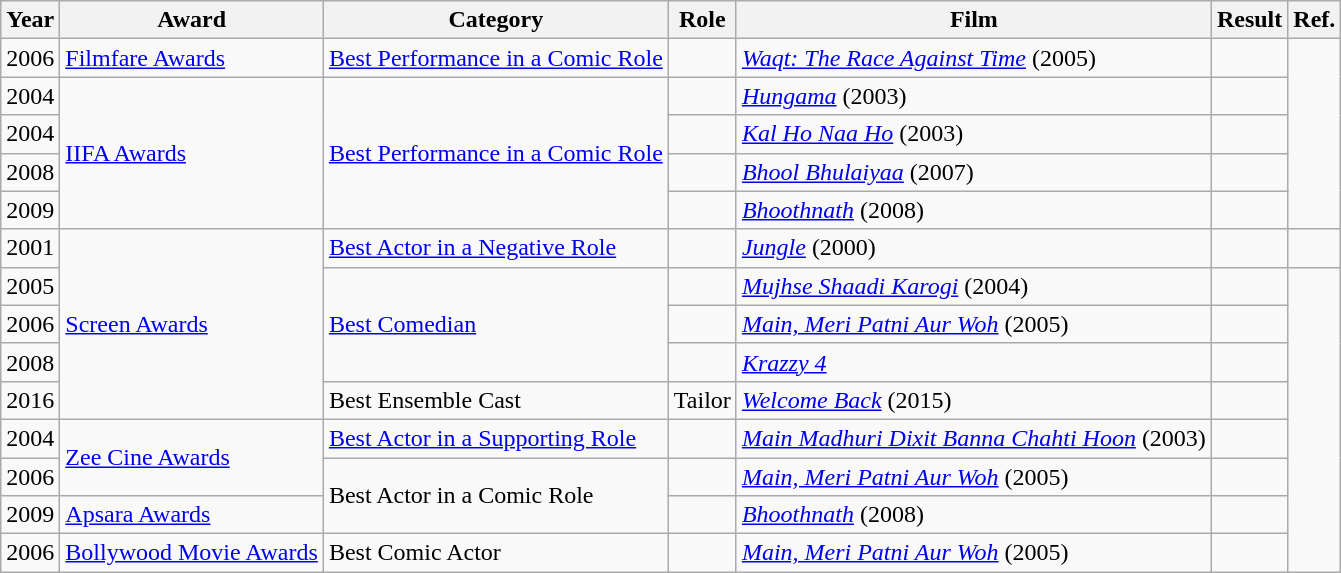<table class="wikitable">
<tr>
<th>Year</th>
<th>Award</th>
<th>Category</th>
<th>Role</th>
<th>Film</th>
<th>Result</th>
<th>Ref.</th>
</tr>
<tr>
<td>2006</td>
<td><a href='#'>Filmfare Awards</a></td>
<td><a href='#'>Best Performance in a Comic Role</a></td>
<td></td>
<td><em><a href='#'>Waqt: The Race Against Time</a></em> (2005)</td>
<td></td>
<td rowspan="5"></td>
</tr>
<tr>
<td>2004</td>
<td rowspan="4"><a href='#'>IIFA Awards</a></td>
<td rowspan="4"><a href='#'>Best Performance in a Comic Role</a></td>
<td></td>
<td><em><a href='#'>Hungama</a></em> (2003)</td>
<td></td>
</tr>
<tr>
<td>2004</td>
<td></td>
<td><em><a href='#'>Kal Ho Naa Ho</a></em> (2003)</td>
<td></td>
</tr>
<tr>
<td>2008</td>
<td></td>
<td><em><a href='#'>Bhool Bhulaiyaa</a></em> (2007)</td>
<td></td>
</tr>
<tr>
<td>2009</td>
<td></td>
<td><em><a href='#'>Bhoothnath</a></em> (2008)</td>
<td></td>
</tr>
<tr>
<td>2001</td>
<td rowspan="5"><a href='#'>Screen Awards</a></td>
<td><a href='#'>Best Actor in a Negative Role</a></td>
<td></td>
<td><em><a href='#'>Jungle</a></em> (2000)</td>
<td></td>
<td></td>
</tr>
<tr>
<td>2005</td>
<td rowspan="3"><a href='#'>Best Comedian</a></td>
<td></td>
<td><em><a href='#'>Mujhse Shaadi Karogi</a></em> (2004)</td>
<td></td>
<td rowspan="10"></td>
</tr>
<tr>
<td>2006</td>
<td></td>
<td><em><a href='#'>Main, Meri Patni Aur Woh</a></em> (2005)</td>
<td></td>
</tr>
<tr>
<td>2008</td>
<td></td>
<td><em><a href='#'>Krazzy 4</a></em></td>
<td></td>
</tr>
<tr>
<td>2016</td>
<td>Best Ensemble Cast</td>
<td>Tailor</td>
<td><a href='#'><em>Welcome Back</em></a> (2015)</td>
<td></td>
</tr>
<tr>
<td>2004</td>
<td rowspan="2"><a href='#'>Zee Cine Awards</a></td>
<td><a href='#'>Best Actor in a Supporting Role</a></td>
<td></td>
<td><em><a href='#'>Main Madhuri Dixit Banna Chahti Hoon</a></em> (2003)</td>
<td></td>
</tr>
<tr>
<td>2006</td>
<td rowspan="2">Best Actor in a Comic Role</td>
<td></td>
<td><em><a href='#'>Main, Meri Patni Aur Woh</a></em> (2005)</td>
<td></td>
</tr>
<tr>
<td>2009</td>
<td><a href='#'>Apsara Awards</a></td>
<td></td>
<td><em><a href='#'>Bhoothnath</a></em> (2008)</td>
<td></td>
</tr>
<tr>
<td>2006</td>
<td><a href='#'>Bollywood Movie Awards</a></td>
<td>Best Comic Actor</td>
<td></td>
<td><em><a href='#'>Main, Meri Patni Aur Woh</a></em> (2005)</td>
<td></td>
</tr>
</table>
